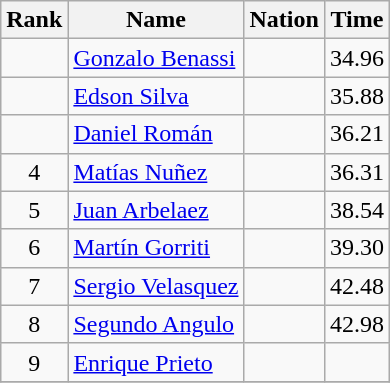<table class="wikitable sortable" style="text-align:center">
<tr>
<th>Rank</th>
<th>Name</th>
<th>Nation</th>
<th>Time</th>
</tr>
<tr>
<td></td>
<td align=left><a href='#'>Gonzalo Benassi</a></td>
<td align=left></td>
<td>34.96</td>
</tr>
<tr>
<td></td>
<td align=left><a href='#'>Edson Silva</a></td>
<td align=left></td>
<td>35.88</td>
</tr>
<tr>
<td></td>
<td align=left><a href='#'>Daniel Román</a></td>
<td align=left></td>
<td>36.21</td>
</tr>
<tr>
<td>4</td>
<td align=left><a href='#'>Matías Nuñez</a></td>
<td align=left></td>
<td>36.31</td>
</tr>
<tr>
<td>5</td>
<td align=left><a href='#'>Juan Arbelaez</a></td>
<td align=left></td>
<td>38.54</td>
</tr>
<tr>
<td>6</td>
<td align=left><a href='#'>Martín Gorriti</a></td>
<td align=left></td>
<td>39.30</td>
</tr>
<tr>
<td>7</td>
<td align=left><a href='#'>Sergio Velasquez</a></td>
<td align=left></td>
<td>42.48</td>
</tr>
<tr>
<td>8</td>
<td align=left><a href='#'>Segundo Angulo</a></td>
<td align=left></td>
<td>42.98</td>
</tr>
<tr>
<td>9</td>
<td align=left><a href='#'>Enrique Prieto</a></td>
<td align=left></td>
<td></td>
</tr>
<tr>
</tr>
</table>
